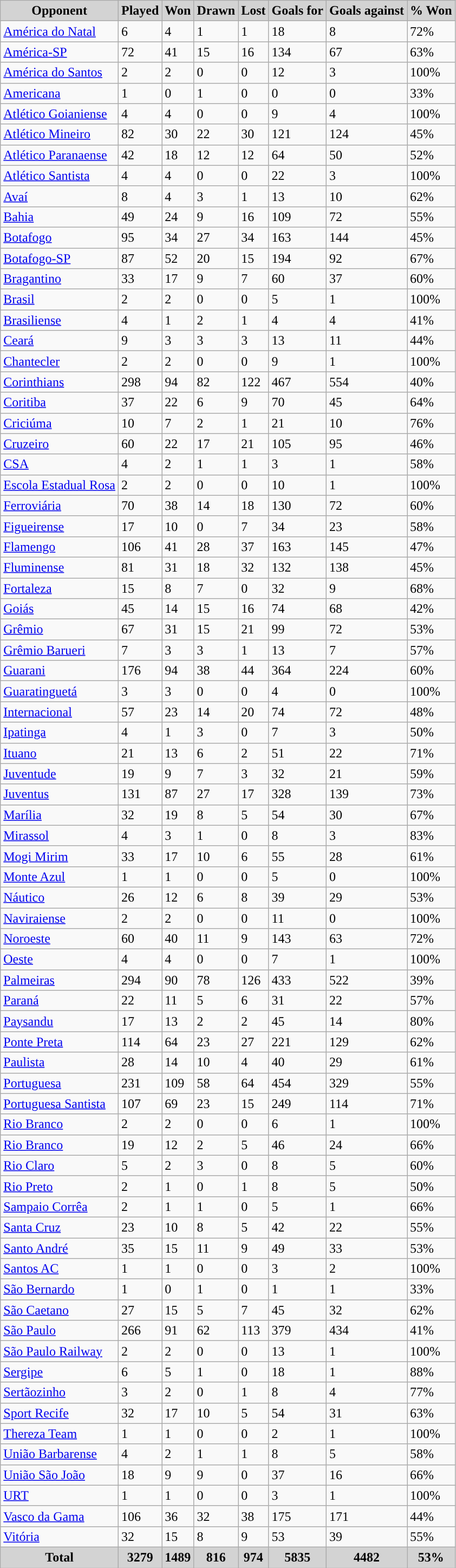<table class="wikitable sortable">
<tr>
<th style="background:lightgrey; width="200">Opponent</th>
<th style="background:lightgrey; width="70">Played</th>
<th style="background:lightgrey; width="70">Won</th>
<th style="background:lightgrey; width="70">Drawn</th>
<th style="background:lightgrey; width="70">Lost</th>
<th style="background:lightgrey; width="70">Goals for</th>
<th style="background:lightgrey; width="70">Goals against</th>
<th style="background:lightgrey; width="70">% Won</th>
</tr>
<tr align="left">
<td> <a href='#'>América do Natal</a></td>
<td>6</td>
<td>4</td>
<td>1</td>
<td>1</td>
<td>18</td>
<td>8</td>
<td>72%</td>
</tr>
<tr align="left">
<td> <a href='#'>América-SP</a></td>
<td>72</td>
<td>41</td>
<td>15</td>
<td>16</td>
<td>134</td>
<td>67</td>
<td>63%</td>
</tr>
<tr align="left">
<td> <a href='#'>América do Santos</a></td>
<td>2</td>
<td>2</td>
<td>0</td>
<td>0</td>
<td>12</td>
<td>3</td>
<td>100%</td>
</tr>
<tr align="left">
<td> <a href='#'>Americana</a></td>
<td>1</td>
<td>0</td>
<td>1</td>
<td>0</td>
<td>0</td>
<td>0</td>
<td>33%</td>
</tr>
<tr align="left">
<td> <a href='#'>Atlético Goianiense</a></td>
<td>4</td>
<td>4</td>
<td>0</td>
<td>0</td>
<td>9</td>
<td>4</td>
<td>100%</td>
</tr>
<tr align="left">
<td> <a href='#'>Atlético Mineiro</a></td>
<td>82</td>
<td>30</td>
<td>22</td>
<td>30</td>
<td>121</td>
<td>124</td>
<td>45%</td>
</tr>
<tr align="left">
<td> <a href='#'>Atlético Paranaense</a></td>
<td>42</td>
<td>18</td>
<td>12</td>
<td>12</td>
<td>64</td>
<td>50</td>
<td>52%</td>
</tr>
<tr align="left">
<td> <a href='#'>Atlético Santista</a></td>
<td>4</td>
<td>4</td>
<td>0</td>
<td>0</td>
<td>22</td>
<td>3</td>
<td>100%</td>
</tr>
<tr align="left">
<td> <a href='#'>Avaí</a></td>
<td>8</td>
<td>4</td>
<td>3</td>
<td>1</td>
<td>13</td>
<td>10</td>
<td>62%</td>
</tr>
<tr align="left">
<td> <a href='#'>Bahia</a></td>
<td>49</td>
<td>24</td>
<td>9</td>
<td>16</td>
<td>109</td>
<td>72</td>
<td>55%</td>
</tr>
<tr align="left">
<td> <a href='#'>Botafogo</a></td>
<td>95</td>
<td>34</td>
<td>27</td>
<td>34</td>
<td>163</td>
<td>144</td>
<td>45%</td>
</tr>
<tr align="left">
<td> <a href='#'>Botafogo-SP</a></td>
<td>87</td>
<td>52</td>
<td>20</td>
<td>15</td>
<td>194</td>
<td>92</td>
<td>67%</td>
</tr>
<tr align="left">
<td> <a href='#'>Bragantino</a></td>
<td>33</td>
<td>17</td>
<td>9</td>
<td>7</td>
<td>60</td>
<td>37</td>
<td>60%</td>
</tr>
<tr align="left">
<td> <a href='#'>Brasil</a></td>
<td>2</td>
<td>2</td>
<td>0</td>
<td>0</td>
<td>5</td>
<td>1</td>
<td>100%</td>
</tr>
<tr align="left">
<td> <a href='#'>Brasiliense</a></td>
<td>4</td>
<td>1</td>
<td>2</td>
<td>1</td>
<td>4</td>
<td>4</td>
<td>41%</td>
</tr>
<tr align="left">
<td> <a href='#'>Ceará</a></td>
<td>9</td>
<td>3</td>
<td>3</td>
<td>3</td>
<td>13</td>
<td>11</td>
<td>44%</td>
</tr>
<tr align="left">
<td> <a href='#'>Chantecler</a></td>
<td>2</td>
<td>2</td>
<td>0</td>
<td>0</td>
<td>9</td>
<td>1</td>
<td>100%</td>
</tr>
<tr align="left">
<td> <a href='#'>Corinthians</a></td>
<td>298</td>
<td>94</td>
<td>82</td>
<td>122</td>
<td>467</td>
<td>554</td>
<td>40%</td>
</tr>
<tr align="left">
<td> <a href='#'>Coritiba</a></td>
<td>37</td>
<td>22</td>
<td>6</td>
<td>9</td>
<td>70</td>
<td>45</td>
<td>64%</td>
</tr>
<tr align="left">
<td> <a href='#'>Criciúma</a></td>
<td>10</td>
<td>7</td>
<td>2</td>
<td>1</td>
<td>21</td>
<td>10</td>
<td>76%</td>
</tr>
<tr align="left">
<td> <a href='#'>Cruzeiro</a></td>
<td>60</td>
<td>22</td>
<td>17</td>
<td>21</td>
<td>105</td>
<td>95</td>
<td>46%</td>
</tr>
<tr align="left">
<td> <a href='#'>CSA</a></td>
<td>4</td>
<td>2</td>
<td>1</td>
<td>1</td>
<td>3</td>
<td>1</td>
<td>58%</td>
</tr>
<tr align="left">
<td> <a href='#'>Escola Estadual Rosa</a></td>
<td>2</td>
<td>2</td>
<td>0</td>
<td>0</td>
<td>10</td>
<td>1</td>
<td>100%</td>
</tr>
<tr align="left">
<td> <a href='#'>Ferroviária</a></td>
<td>70</td>
<td>38</td>
<td>14</td>
<td>18</td>
<td>130</td>
<td>72</td>
<td>60%</td>
</tr>
<tr align="left">
<td> <a href='#'>Figueirense</a></td>
<td>17</td>
<td>10</td>
<td>0</td>
<td>7</td>
<td>34</td>
<td>23</td>
<td>58%</td>
</tr>
<tr align="left">
<td> <a href='#'>Flamengo</a></td>
<td>106</td>
<td>41</td>
<td>28</td>
<td>37</td>
<td>163</td>
<td>145</td>
<td>47%</td>
</tr>
<tr align="left">
<td> <a href='#'>Fluminense</a></td>
<td>81</td>
<td>31</td>
<td>18</td>
<td>32</td>
<td>132</td>
<td>138</td>
<td>45%</td>
</tr>
<tr align="left">
<td> <a href='#'>Fortaleza</a></td>
<td>15</td>
<td>8</td>
<td>7</td>
<td>0</td>
<td>32</td>
<td>9</td>
<td>68%</td>
</tr>
<tr align="left">
<td> <a href='#'>Goiás</a></td>
<td>45</td>
<td>14</td>
<td>15</td>
<td>16</td>
<td>74</td>
<td>68</td>
<td>42%</td>
</tr>
<tr align="left">
<td> <a href='#'>Grêmio</a></td>
<td>67</td>
<td>31</td>
<td>15</td>
<td>21</td>
<td>99</td>
<td>72</td>
<td>53%</td>
</tr>
<tr align="left">
<td> <a href='#'>Grêmio Barueri</a></td>
<td>7</td>
<td>3</td>
<td>3</td>
<td>1</td>
<td>13</td>
<td>7</td>
<td>57%</td>
</tr>
<tr align="left">
<td> <a href='#'>Guarani</a></td>
<td>176</td>
<td>94</td>
<td>38</td>
<td>44</td>
<td>364</td>
<td>224</td>
<td>60%</td>
</tr>
<tr align="left">
<td> <a href='#'>Guaratinguetá</a></td>
<td>3</td>
<td>3</td>
<td>0</td>
<td>0</td>
<td>4</td>
<td>0</td>
<td>100%</td>
</tr>
<tr align="left">
<td> <a href='#'>Internacional</a></td>
<td>57</td>
<td>23</td>
<td>14</td>
<td>20</td>
<td>74</td>
<td>72</td>
<td>48%</td>
</tr>
<tr align="left">
<td> <a href='#'>Ipatinga</a></td>
<td>4</td>
<td>1</td>
<td>3</td>
<td>0</td>
<td>7</td>
<td>3</td>
<td>50%</td>
</tr>
<tr align="left">
<td> <a href='#'>Ituano</a></td>
<td>21</td>
<td>13</td>
<td>6</td>
<td>2</td>
<td>51</td>
<td>22</td>
<td>71%</td>
</tr>
<tr align="left">
<td> <a href='#'>Juventude</a></td>
<td>19</td>
<td>9</td>
<td>7</td>
<td>3</td>
<td>32</td>
<td>21</td>
<td>59%</td>
</tr>
<tr align="left">
<td> <a href='#'>Juventus</a></td>
<td>131</td>
<td>87</td>
<td>27</td>
<td>17</td>
<td>328</td>
<td>139</td>
<td>73%</td>
</tr>
<tr align="left">
<td> <a href='#'>Marília</a></td>
<td>32</td>
<td>19</td>
<td>8</td>
<td>5</td>
<td>54</td>
<td>30</td>
<td>67%</td>
</tr>
<tr align="left">
<td> <a href='#'>Mirassol</a></td>
<td>4</td>
<td>3</td>
<td>1</td>
<td>0</td>
<td>8</td>
<td>3</td>
<td>83%</td>
</tr>
<tr align="left">
<td> <a href='#'>Mogi Mirim</a></td>
<td>33</td>
<td>17</td>
<td>10</td>
<td>6</td>
<td>55</td>
<td>28</td>
<td>61%</td>
</tr>
<tr align="left">
<td> <a href='#'>Monte Azul</a></td>
<td>1</td>
<td>1</td>
<td>0</td>
<td>0</td>
<td>5</td>
<td>0</td>
<td>100%</td>
</tr>
<tr align="left">
<td> <a href='#'>Náutico</a></td>
<td>26</td>
<td>12</td>
<td>6</td>
<td>8</td>
<td>39</td>
<td>29</td>
<td>53%</td>
</tr>
<tr align="left">
<td> <a href='#'>Naviraiense</a></td>
<td>2</td>
<td>2</td>
<td>0</td>
<td>0</td>
<td>11</td>
<td>0</td>
<td>100%</td>
</tr>
<tr align="left">
<td> <a href='#'>Noroeste</a></td>
<td>60</td>
<td>40</td>
<td>11</td>
<td>9</td>
<td>143</td>
<td>63</td>
<td>72%</td>
</tr>
<tr align="left">
<td> <a href='#'>Oeste</a></td>
<td>4</td>
<td>4</td>
<td>0</td>
<td>0</td>
<td>7</td>
<td>1</td>
<td>100%</td>
</tr>
<tr align="left">
<td> <a href='#'>Palmeiras</a></td>
<td>294</td>
<td>90</td>
<td>78</td>
<td>126</td>
<td>433</td>
<td>522</td>
<td>39%</td>
</tr>
<tr align="left">
<td> <a href='#'>Paraná</a></td>
<td>22</td>
<td>11</td>
<td>5</td>
<td>6</td>
<td>31</td>
<td>22</td>
<td>57%</td>
</tr>
<tr align="left">
<td> <a href='#'>Paysandu</a></td>
<td>17</td>
<td>13</td>
<td>2</td>
<td>2</td>
<td>45</td>
<td>14</td>
<td>80%</td>
</tr>
<tr align="left">
<td> <a href='#'>Ponte Preta</a></td>
<td>114</td>
<td>64</td>
<td>23</td>
<td>27</td>
<td>221</td>
<td>129</td>
<td>62%</td>
</tr>
<tr align="left">
<td> <a href='#'>Paulista</a></td>
<td>28</td>
<td>14</td>
<td>10</td>
<td>4</td>
<td>40</td>
<td>29</td>
<td>61%</td>
</tr>
<tr align="left">
<td> <a href='#'>Portuguesa</a></td>
<td>231</td>
<td>109</td>
<td>58</td>
<td>64</td>
<td>454</td>
<td>329</td>
<td>55%</td>
</tr>
<tr align="left">
<td> <a href='#'>Portuguesa Santista</a></td>
<td>107</td>
<td>69</td>
<td>23</td>
<td>15</td>
<td>249</td>
<td>114</td>
<td>71%</td>
</tr>
<tr align="left">
<td> <a href='#'>Rio Branco</a></td>
<td>2</td>
<td>2</td>
<td>0</td>
<td>0</td>
<td>6</td>
<td>1</td>
<td>100%</td>
</tr>
<tr align="left">
<td> <a href='#'>Rio Branco</a></td>
<td>19</td>
<td>12</td>
<td>2</td>
<td>5</td>
<td>46</td>
<td>24</td>
<td>66%</td>
</tr>
<tr align="left">
<td> <a href='#'>Rio Claro</a></td>
<td>5</td>
<td>2</td>
<td>3</td>
<td>0</td>
<td>8</td>
<td>5</td>
<td>60%</td>
</tr>
<tr align="left">
<td> <a href='#'>Rio Preto</a></td>
<td>2</td>
<td>1</td>
<td>0</td>
<td>1</td>
<td>8</td>
<td>5</td>
<td>50%</td>
</tr>
<tr align="left">
<td> <a href='#'>Sampaio Corrêa</a></td>
<td>2</td>
<td>1</td>
<td>1</td>
<td>0</td>
<td>5</td>
<td>1</td>
<td>66%</td>
</tr>
<tr align="left">
<td> <a href='#'>Santa Cruz</a></td>
<td>23</td>
<td>10</td>
<td>8</td>
<td>5</td>
<td>42</td>
<td>22</td>
<td>55%</td>
</tr>
<tr align="left">
<td> <a href='#'>Santo André</a></td>
<td>35</td>
<td>15</td>
<td>11</td>
<td>9</td>
<td>49</td>
<td>33</td>
<td>53%</td>
</tr>
<tr align="left">
<td> <a href='#'>Santos AC</a></td>
<td>1</td>
<td>1</td>
<td>0</td>
<td>0</td>
<td>3</td>
<td>2</td>
<td>100%</td>
</tr>
<tr align="left">
<td> <a href='#'>São Bernardo</a></td>
<td>1</td>
<td>0</td>
<td>1</td>
<td>0</td>
<td>1</td>
<td>1</td>
<td>33%</td>
</tr>
<tr align="left">
<td> <a href='#'>São Caetano</a></td>
<td>27</td>
<td>15</td>
<td>5</td>
<td>7</td>
<td>45</td>
<td>32</td>
<td>62%</td>
</tr>
<tr align="left">
<td> <a href='#'>São Paulo</a></td>
<td>266</td>
<td>91</td>
<td>62</td>
<td>113</td>
<td>379</td>
<td>434</td>
<td>41%</td>
</tr>
<tr align="left">
<td> <a href='#'>São Paulo Railway</a></td>
<td>2</td>
<td>2</td>
<td>0</td>
<td>0</td>
<td>13</td>
<td>1</td>
<td>100%</td>
</tr>
<tr align="left">
<td> <a href='#'>Sergipe</a></td>
<td>6</td>
<td>5</td>
<td>1</td>
<td>0</td>
<td>18</td>
<td>1</td>
<td>88%</td>
</tr>
<tr align="left">
<td> <a href='#'>Sertãozinho</a></td>
<td>3</td>
<td>2</td>
<td>0</td>
<td>1</td>
<td>8</td>
<td>4</td>
<td>77%</td>
</tr>
<tr align="left">
<td> <a href='#'>Sport Recife</a></td>
<td>32</td>
<td>17</td>
<td>10</td>
<td>5</td>
<td>54</td>
<td>31</td>
<td>63%</td>
</tr>
<tr align="left">
<td> <a href='#'>Thereza Team</a></td>
<td>1</td>
<td>1</td>
<td>0</td>
<td>0</td>
<td>2</td>
<td>1</td>
<td>100%</td>
</tr>
<tr align="left">
<td> <a href='#'>União Barbarense</a></td>
<td>4</td>
<td>2</td>
<td>1</td>
<td>1</td>
<td>8</td>
<td>5</td>
<td>58%</td>
</tr>
<tr align="left">
<td> <a href='#'>União São João</a></td>
<td>18</td>
<td>9</td>
<td>9</td>
<td>0</td>
<td>37</td>
<td>16</td>
<td>66%</td>
</tr>
<tr align="left">
<td> <a href='#'>URT</a></td>
<td>1</td>
<td>1</td>
<td>0</td>
<td>0</td>
<td>3</td>
<td>1</td>
<td>100%</td>
</tr>
<tr align="left">
<td> <a href='#'>Vasco da Gama</a></td>
<td>106</td>
<td>36</td>
<td>32</td>
<td>38</td>
<td>175</td>
<td>171</td>
<td>44%</td>
</tr>
<tr align="left">
<td> <a href='#'>Vitória</a></td>
<td>32</td>
<td>15</td>
<td>8</td>
<td>9</td>
<td>53</td>
<td>39</td>
<td>55%</td>
</tr>
<tr class="sortbottom">
<th style="background:lightgrey;">Total</th>
<th style="background:lightgrey;">3279</th>
<th style="background:lightgrey;">1489</th>
<th style="background:lightgrey;">816</th>
<th style="background:lightgrey;">974</th>
<th style="background:lightgrey;">5835</th>
<th style="background:lightgrey;">4482</th>
<th style="background:lightgrey;">53%</th>
</tr>
</table>
